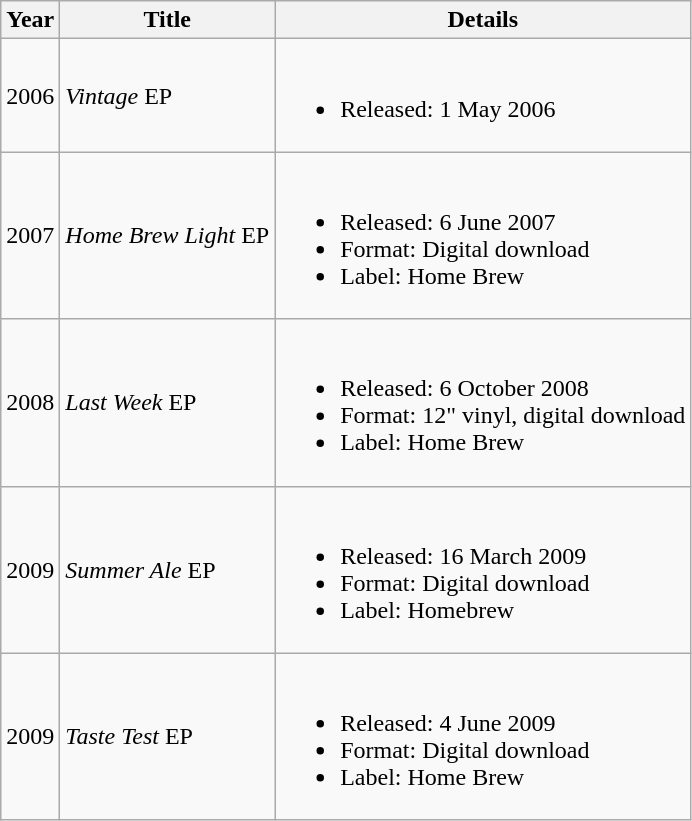<table class="wikitable plainrowheaders">
<tr>
<th scope="col">Year</th>
<th scope="col">Title</th>
<th scope="col">Details</th>
</tr>
<tr>
<td>2006</td>
<td><em>Vintage</em> EP</td>
<td><br><ul><li>Released: 1 May 2006</li></ul></td>
</tr>
<tr>
<td>2007</td>
<td><em>Home Brew Light</em> EP</td>
<td><br><ul><li>Released: 6 June 2007</li><li>Format: Digital download</li><li>Label: Home Brew</li></ul></td>
</tr>
<tr>
<td>2008</td>
<td><em>Last Week</em> EP</td>
<td><br><ul><li>Released: 6 October 2008</li><li>Format: 12" vinyl, digital download</li><li>Label: Home Brew</li></ul></td>
</tr>
<tr>
<td>2009</td>
<td><em>Summer Ale</em> EP</td>
<td><br><ul><li>Released: 16 March 2009</li><li>Format: Digital download</li><li>Label: Homebrew</li></ul></td>
</tr>
<tr>
<td>2009</td>
<td><em>Taste Test</em> EP</td>
<td><br><ul><li>Released: 4 June 2009</li><li>Format: Digital download</li><li>Label: Home Brew</li></ul></td>
</tr>
</table>
